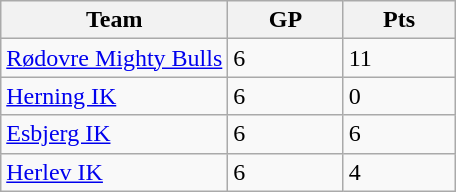<table class=wikitable>
<tr>
<th width="50%">Team</th>
<th>GP</th>
<th>Pts</th>
</tr>
<tr>
<td><a href='#'>Rødovre Mighty Bulls</a></td>
<td>6</td>
<td>11</td>
</tr>
<tr>
<td><a href='#'>Herning IK</a></td>
<td>6</td>
<td>0</td>
</tr>
<tr>
<td><a href='#'>Esbjerg IK</a></td>
<td>6</td>
<td>6</td>
</tr>
<tr>
<td><a href='#'>Herlev IK</a></td>
<td>6</td>
<td>4</td>
</tr>
</table>
